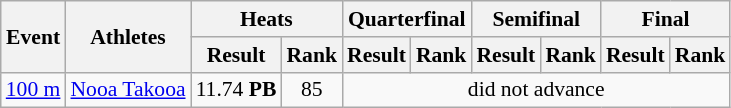<table class="wikitable" border="1" style="font-size:90%">
<tr>
<th rowspan="2">Event</th>
<th rowspan="2">Athletes</th>
<th colspan="2">Heats</th>
<th colspan="2">Quarterfinal</th>
<th colspan="2">Semifinal</th>
<th colspan="2">Final</th>
</tr>
<tr>
<th>Result</th>
<th>Rank</th>
<th>Result</th>
<th>Rank</th>
<th>Result</th>
<th>Rank</th>
<th>Result</th>
<th>Rank</th>
</tr>
<tr>
<td><a href='#'>100 m</a></td>
<td><a href='#'>Nooa Takooa</a></td>
<td align=center>11.74 <strong>PB</strong></td>
<td align=center>85</td>
<td align=center colspan=6>did not advance</td>
</tr>
</table>
